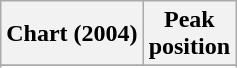<table class="wikitable sortable">
<tr>
<th>Chart (2004)</th>
<th>Peak<br>position</th>
</tr>
<tr>
</tr>
<tr>
</tr>
<tr>
</tr>
<tr>
</tr>
<tr>
</tr>
<tr>
</tr>
<tr>
</tr>
<tr>
</tr>
<tr>
</tr>
</table>
